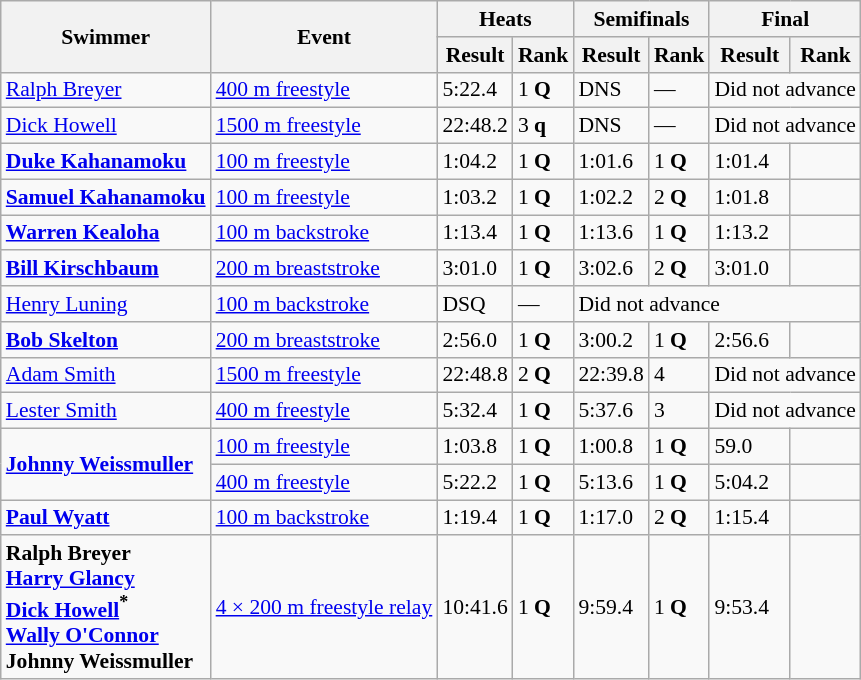<table class=wikitable style="font-size:90%" style="text-align:center">
<tr>
<th rowspan=2>Swimmer</th>
<th rowspan=2>Event</th>
<th colspan=2>Heats</th>
<th colspan=2>Semifinals</th>
<th colspan=2>Final</th>
</tr>
<tr>
<th>Result</th>
<th>Rank</th>
<th>Result</th>
<th>Rank</th>
<th>Result</th>
<th>Rank</th>
</tr>
<tr>
<td align=left><a href='#'>Ralph Breyer</a></td>
<td align=left><a href='#'>400 m freestyle</a></td>
<td>5:22.4 </td>
<td>1 <strong>Q</strong></td>
<td>DNS</td>
<td>—</td>
<td colspan=2>Did not advance</td>
</tr>
<tr>
<td align=left><a href='#'>Dick Howell</a></td>
<td align=left><a href='#'>1500 m freestyle</a></td>
<td>22:48.2</td>
<td>3 <strong>q</strong></td>
<td>DNS</td>
<td>—</td>
<td colspan=2>Did not advance</td>
</tr>
<tr>
<td align=left><strong><a href='#'>Duke Kahanamoku</a></strong></td>
<td align=left><a href='#'>100 m freestyle</a></td>
<td>1:04.2</td>
<td>1 <strong>Q</strong></td>
<td>1:01.6</td>
<td>1 <strong>Q</strong></td>
<td>1:01.4</td>
<td></td>
</tr>
<tr>
<td align=left><strong><a href='#'>Samuel Kahanamoku</a></strong></td>
<td align=left><a href='#'>100 m freestyle</a></td>
<td>1:03.2</td>
<td>1 <strong>Q</strong></td>
<td>1:02.2</td>
<td>2 <strong>Q</strong></td>
<td>1:01.8</td>
<td></td>
</tr>
<tr>
<td align=left><strong><a href='#'>Warren Kealoha</a></strong></td>
<td align=left><a href='#'>100 m backstroke</a></td>
<td>1:13.4 </td>
<td>1 <strong>Q</strong></td>
<td>1:13.6</td>
<td>1 <strong>Q</strong></td>
<td>1:13.2 </td>
<td></td>
</tr>
<tr>
<td align=left><strong><a href='#'>Bill Kirschbaum</a></strong></td>
<td align=left><a href='#'>200 m breaststroke</a></td>
<td>3:01.0 </td>
<td>1 <strong>Q</strong></td>
<td>3:02.6</td>
<td>2 <strong>Q</strong></td>
<td>3:01.0</td>
<td></td>
</tr>
<tr>
<td align=left><a href='#'>Henry Luning</a></td>
<td align=left><a href='#'>100 m backstroke</a></td>
<td>DSQ</td>
<td>—</td>
<td colspan=4>Did not advance</td>
</tr>
<tr>
<td align=left><strong><a href='#'>Bob Skelton</a></strong></td>
<td align=left><a href='#'>200 m breaststroke</a></td>
<td>2:56.0 </td>
<td>1 <strong>Q</strong></td>
<td>3:00.2</td>
<td>1 <strong>Q</strong></td>
<td>2:56.6</td>
<td></td>
</tr>
<tr>
<td align=left><a href='#'>Adam Smith</a></td>
<td align=left><a href='#'>1500 m freestyle</a></td>
<td>22:48.8</td>
<td>2 <strong>Q</strong></td>
<td>22:39.8</td>
<td>4</td>
<td colspan=2>Did not advance</td>
</tr>
<tr>
<td align=left><a href='#'>Lester Smith</a></td>
<td align=left><a href='#'>400 m freestyle</a></td>
<td>5:32.4</td>
<td>1 <strong>Q</strong></td>
<td>5:37.6</td>
<td>3</td>
<td colspan=2>Did not advance</td>
</tr>
<tr>
<td rowspan=2 align=left><strong><a href='#'>Johnny Weissmuller</a></strong></td>
<td align=left><a href='#'>100 m freestyle</a></td>
<td>1:03.8</td>
<td>1 <strong>Q</strong></td>
<td>1:00.8 </td>
<td>1 <strong>Q</strong></td>
<td>59.0 </td>
<td></td>
</tr>
<tr>
<td align=left><a href='#'>400 m freestyle</a></td>
<td>5:22.2 </td>
<td>1 <strong>Q</strong></td>
<td>5:13.6 </td>
<td>1 <strong>Q</strong></td>
<td>5:04.2 </td>
<td></td>
</tr>
<tr>
<td align=left><strong><a href='#'>Paul Wyatt</a></strong></td>
<td align=left><a href='#'>100 m backstroke</a></td>
<td>1:19.4</td>
<td>1 <strong>Q</strong></td>
<td>1:17.0</td>
<td>2 <strong>Q</strong></td>
<td>1:15.4</td>
<td></td>
</tr>
<tr>
<td align=left><strong>Ralph Breyer <br> <a href='#'>Harry Glancy</a> <br> <a href='#'>Dick Howell</a><sup>*</sup> <br> <a href='#'>Wally O'Connor</a> <br> Johnny Weissmuller</strong></td>
<td align=left><a href='#'>4 × 200 m freestyle relay</a></td>
<td>10:41.6</td>
<td>1 <strong>Q</strong></td>
<td>9:59.4 </td>
<td>1 <strong>Q</strong></td>
<td>9:53.4 </td>
<td></td>
</tr>
</table>
